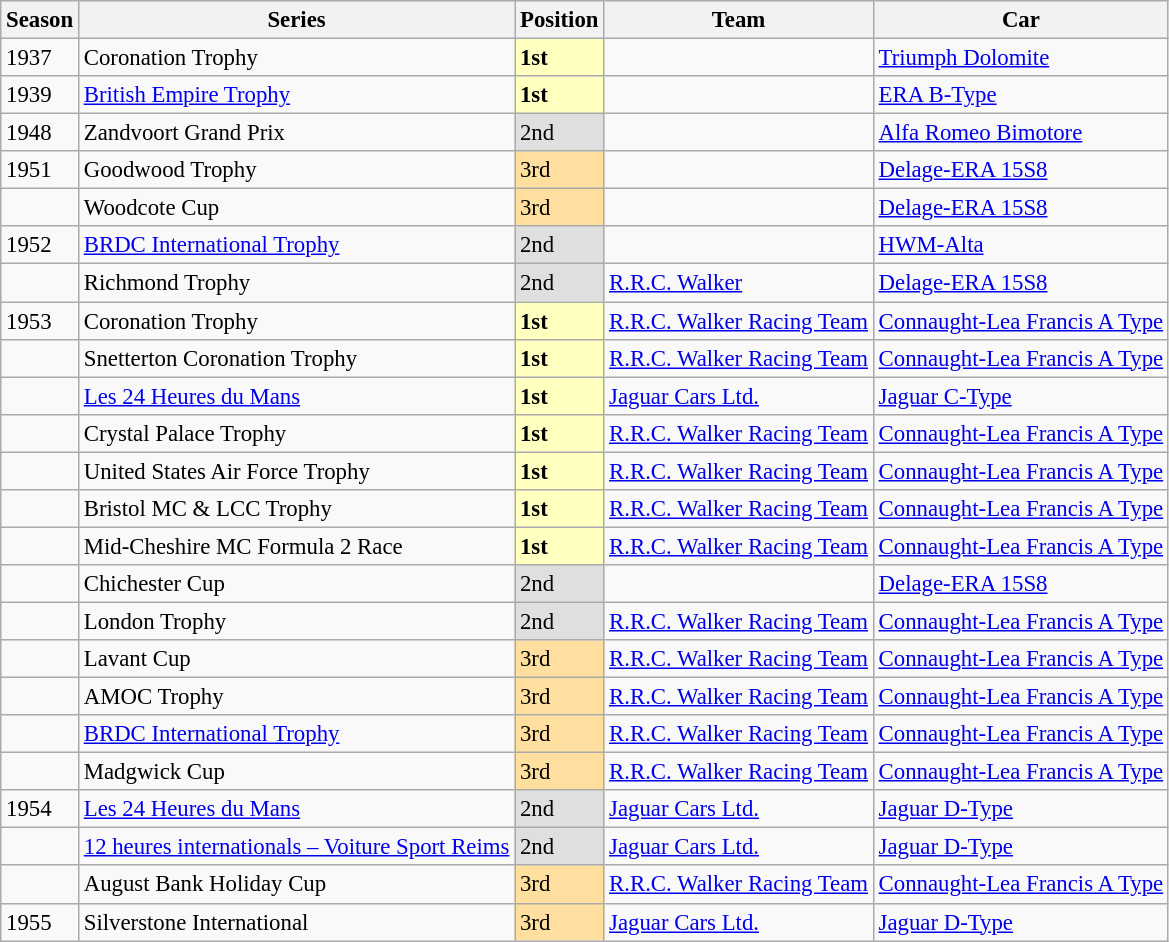<table class="wikitable" style="font-size: 95%;">
<tr>
<th>Season</th>
<th>Series</th>
<th>Position</th>
<th>Team</th>
<th>Car</th>
</tr>
<tr>
<td>1937</td>
<td>Coronation Trophy  </td>
<td style="background:#ffffbf;"><strong>1st</strong></td>
<td></td>
<td><a href='#'>Triumph Dolomite</a></td>
</tr>
<tr>
<td>1939</td>
<td><a href='#'>British Empire Trophy</a>  </td>
<td style="background:#ffffbf;"><strong>1st</strong></td>
<td></td>
<td><a href='#'>ERA B-Type</a></td>
</tr>
<tr>
<td>1948</td>
<td>Zandvoort Grand Prix  </td>
<td style="background:#dfdfdf;">2nd</td>
<td></td>
<td><a href='#'>Alfa Romeo Bimotore</a></td>
</tr>
<tr>
<td>1951</td>
<td>Goodwood Trophy  </td>
<td style="background:#ffdf9f;">3rd</td>
<td></td>
<td><a href='#'>Delage-ERA 15S8</a></td>
</tr>
<tr>
<td></td>
<td>Woodcote Cup </td>
<td style="background:#ffdf9f;">3rd</td>
<td></td>
<td><a href='#'>Delage-ERA 15S8</a></td>
</tr>
<tr>
<td>1952</td>
<td><a href='#'>BRDC International Trophy</a>  </td>
<td style="background:#dfdfdf;">2nd</td>
<td></td>
<td><a href='#'>HWM-Alta</a></td>
</tr>
<tr>
<td></td>
<td>Richmond Trophy  </td>
<td style="background:#dfdfdf;">2nd</td>
<td><a href='#'>R.R.C. Walker</a></td>
<td><a href='#'>Delage-ERA 15S8</a></td>
</tr>
<tr>
<td>1953</td>
<td>Coronation Trophy  </td>
<td style="background:#ffffbf;"><strong>1st</strong></td>
<td><a href='#'>R.R.C. Walker Racing Team</a></td>
<td><a href='#'>Connaught-Lea Francis A Type</a></td>
</tr>
<tr>
<td></td>
<td>Snetterton Coronation Trophy  </td>
<td style="background:#ffffbf;"><strong>1st</strong></td>
<td><a href='#'>R.R.C. Walker Racing Team</a></td>
<td><a href='#'>Connaught-Lea Francis A Type</a></td>
</tr>
<tr>
<td></td>
<td><a href='#'>Les 24 Heures du Mans</a>  </td>
<td style="background:#ffffbf;"><strong>1st</strong></td>
<td><a href='#'>Jaguar Cars Ltd.</a></td>
<td><a href='#'>Jaguar C-Type</a></td>
</tr>
<tr>
<td></td>
<td>Crystal Palace Trophy  </td>
<td style="background:#ffffbf;"><strong>1st</strong></td>
<td><a href='#'>R.R.C. Walker Racing Team</a></td>
<td><a href='#'>Connaught-Lea Francis A Type</a></td>
</tr>
<tr>
<td></td>
<td>United States Air Force Trophy  </td>
<td style="background:#ffffbf;"><strong>1st</strong></td>
<td><a href='#'>R.R.C. Walker Racing Team</a></td>
<td><a href='#'>Connaught-Lea Francis A Type</a></td>
</tr>
<tr>
<td></td>
<td>Bristol MC & LCC Trophy  </td>
<td style="background:#ffffbf;"><strong>1st</strong></td>
<td><a href='#'>R.R.C. Walker Racing Team</a></td>
<td><a href='#'>Connaught-Lea Francis A Type</a></td>
</tr>
<tr>
<td></td>
<td>Mid-Cheshire MC Formula 2 Race  </td>
<td style="background:#ffffbf;"><strong>1st</strong></td>
<td><a href='#'>R.R.C. Walker Racing Team</a></td>
<td><a href='#'>Connaught-Lea Francis A Type</a></td>
</tr>
<tr>
<td></td>
<td>Chichester Cup</td>
<td style="background:#dfdfdf;">2nd</td>
<td></td>
<td><a href='#'>Delage-ERA 15S8</a></td>
</tr>
<tr>
<td></td>
<td>London Trophy</td>
<td style="background:#dfdfdf;">2nd</td>
<td><a href='#'>R.R.C. Walker Racing Team</a></td>
<td><a href='#'>Connaught-Lea Francis A Type</a></td>
</tr>
<tr>
<td></td>
<td>Lavant Cup</td>
<td style="background:#ffdf9f;">3rd</td>
<td><a href='#'>R.R.C. Walker Racing Team</a></td>
<td><a href='#'>Connaught-Lea Francis A Type</a></td>
</tr>
<tr>
<td></td>
<td>AMOC Trophy  </td>
<td style="background:#ffdf9f;">3rd</td>
<td><a href='#'>R.R.C. Walker Racing Team</a></td>
<td><a href='#'>Connaught-Lea Francis A Type</a></td>
</tr>
<tr>
<td></td>
<td><a href='#'>BRDC International Trophy</a>  </td>
<td style="background:#ffdf9f;">3rd</td>
<td><a href='#'>R.R.C. Walker Racing Team</a></td>
<td><a href='#'>Connaught-Lea Francis A Type</a></td>
</tr>
<tr>
<td></td>
<td>Madgwick Cup  </td>
<td style="background:#ffdf9f;">3rd</td>
<td><a href='#'>R.R.C. Walker Racing Team</a></td>
<td><a href='#'>Connaught-Lea Francis A Type</a></td>
</tr>
<tr>
<td>1954</td>
<td><a href='#'>Les 24 Heures du Mans</a></td>
<td style="background:#dfdfdf;">2nd</td>
<td><a href='#'>Jaguar Cars Ltd.</a></td>
<td><a href='#'>Jaguar D-Type</a></td>
</tr>
<tr>
<td></td>
<td><a href='#'>12 heures internationals – Voiture Sport Reims</a></td>
<td style="background:#dfdfdf;">2nd</td>
<td><a href='#'>Jaguar Cars Ltd.</a></td>
<td><a href='#'>Jaguar D-Type</a></td>
</tr>
<tr>
<td></td>
<td>August Bank Holiday Cup  </td>
<td style="background:#ffdf9f;">3rd</td>
<td><a href='#'>R.R.C. Walker Racing Team</a></td>
<td><a href='#'>Connaught-Lea Francis A Type</a></td>
</tr>
<tr>
<td>1955</td>
<td>Silverstone International  </td>
<td style="background:#ffdf9f;">3rd</td>
<td><a href='#'>Jaguar Cars Ltd.</a></td>
<td><a href='#'>Jaguar D-Type</a></td>
</tr>
</table>
